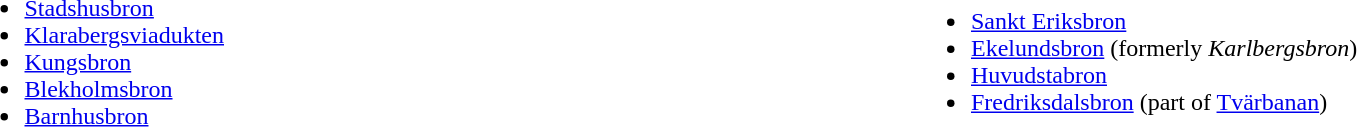<table align="center" width="100%">
<tr>
<td width="50%"><br><ul><li><a href='#'>Stadshusbron</a></li><li><a href='#'>Klarabergsviadukten</a></li><li><a href='#'>Kungsbron</a></li><li><a href='#'>Blekholmsbron</a></li><li><a href='#'>Barnhusbron</a></li></ul></td>
<td width="50%"><br><ul><li><a href='#'>Sankt Eriksbron</a></li><li><a href='#'>Ekelundsbron</a> (formerly <em>Karlbergsbron</em>)</li><li><a href='#'>Huvudstabron</a></li><li><a href='#'>Fredriksdalsbron</a> (part of <a href='#'>Tvärbanan</a>)</li></ul></td>
</tr>
</table>
